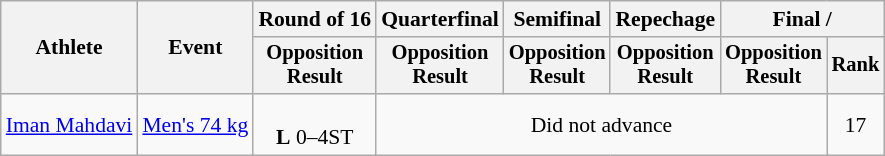<table class="wikitable" style="font-size:90%">
<tr>
<th rowspan=2>Athlete</th>
<th rowspan=2>Event</th>
<th>Round of 16</th>
<th>Quarterfinal</th>
<th>Semifinal</th>
<th>Repechage</th>
<th colspan=2>Final / </th>
</tr>
<tr style="font-size: 95%">
<th>Opposition<br>Result</th>
<th>Opposition<br>Result</th>
<th>Opposition<br>Result</th>
<th>Opposition<br>Result</th>
<th>Opposition<br>Result</th>
<th>Rank</th>
</tr>
<tr align=center>
<td align=left><a href='#'>Iman Mahdavi</a></td>
<td align=left><a href='#'>Men's 74 kg</a></td>
<td><br><strong>L</strong> 0–4ST</td>
<td colspan=4>Did not advance</td>
<td>17</td>
</tr>
</table>
